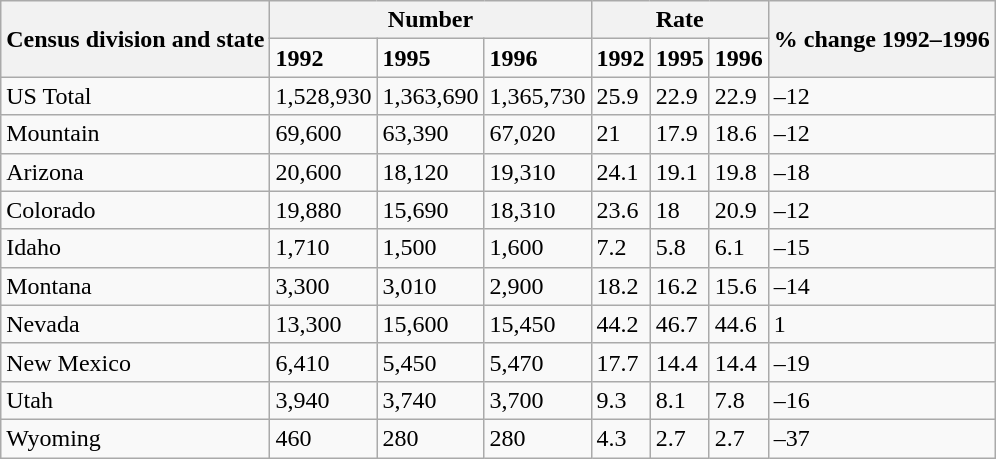<table class="wikitable">
<tr>
<th rowspan="2">Census division and state</th>
<th colspan="3">Number</th>
<th colspan="3">Rate</th>
<th rowspan="2">% change 1992–1996</th>
</tr>
<tr>
<td><strong>1992</strong></td>
<td><strong>1995</strong></td>
<td><strong>1996</strong></td>
<td><strong>1992</strong></td>
<td><strong>1995</strong></td>
<td><strong>1996</strong></td>
</tr>
<tr>
<td>US Total</td>
<td>1,528,930</td>
<td>1,363,690</td>
<td>1,365,730</td>
<td>25.9</td>
<td>22.9</td>
<td>22.9</td>
<td>–12</td>
</tr>
<tr>
<td>Mountain</td>
<td>69,600</td>
<td>63,390</td>
<td>67,020</td>
<td>21</td>
<td>17.9</td>
<td>18.6</td>
<td>–12</td>
</tr>
<tr>
<td>Arizona</td>
<td>20,600</td>
<td>18,120</td>
<td>19,310</td>
<td>24.1</td>
<td>19.1</td>
<td>19.8</td>
<td>–18</td>
</tr>
<tr>
<td>Colorado</td>
<td>19,880</td>
<td>15,690</td>
<td>18,310</td>
<td>23.6</td>
<td>18</td>
<td>20.9</td>
<td>–12</td>
</tr>
<tr>
<td>Idaho</td>
<td>1,710</td>
<td>1,500</td>
<td>1,600</td>
<td>7.2</td>
<td>5.8</td>
<td>6.1</td>
<td>–15</td>
</tr>
<tr>
<td>Montana</td>
<td>3,300</td>
<td>3,010</td>
<td>2,900</td>
<td>18.2</td>
<td>16.2</td>
<td>15.6</td>
<td>–14</td>
</tr>
<tr>
<td>Nevada</td>
<td>13,300</td>
<td>15,600</td>
<td>15,450</td>
<td>44.2</td>
<td>46.7</td>
<td>44.6</td>
<td>1</td>
</tr>
<tr>
<td>New Mexico</td>
<td>6,410</td>
<td>5,450</td>
<td>5,470</td>
<td>17.7</td>
<td>14.4</td>
<td>14.4</td>
<td>–19</td>
</tr>
<tr>
<td>Utah</td>
<td>3,940</td>
<td>3,740</td>
<td>3,700</td>
<td>9.3</td>
<td>8.1</td>
<td>7.8</td>
<td>–16</td>
</tr>
<tr>
<td>Wyoming</td>
<td>460</td>
<td>280</td>
<td>280</td>
<td>4.3</td>
<td>2.7</td>
<td>2.7</td>
<td>–37</td>
</tr>
</table>
